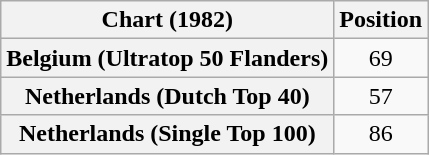<table class="wikitable sortable plainrowheaders" style="text-align:center">
<tr>
<th>Chart (1982)</th>
<th>Position</th>
</tr>
<tr>
<th scope="row">Belgium (Ultratop 50 Flanders)</th>
<td>69</td>
</tr>
<tr>
<th scope="row">Netherlands (Dutch Top 40)</th>
<td>57</td>
</tr>
<tr>
<th scope="row">Netherlands (Single Top 100)</th>
<td>86</td>
</tr>
</table>
